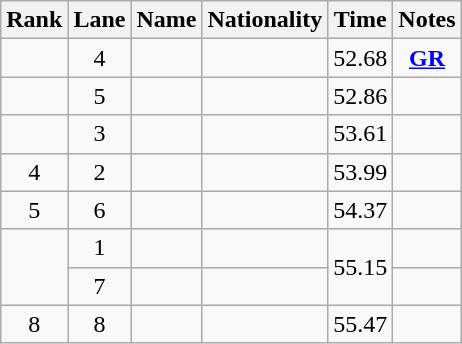<table class="wikitable sortable" style="text-align:center">
<tr>
<th>Rank</th>
<th>Lane</th>
<th>Name</th>
<th>Nationality</th>
<th>Time</th>
<th>Notes</th>
</tr>
<tr>
<td></td>
<td>4</td>
<td align=left></td>
<td align=left></td>
<td>52.68</td>
<td><strong><a href='#'>GR</a></strong></td>
</tr>
<tr>
<td></td>
<td>5</td>
<td align=left></td>
<td align=left></td>
<td>52.86</td>
<td></td>
</tr>
<tr>
<td></td>
<td>3</td>
<td align=left></td>
<td align=left></td>
<td>53.61</td>
<td></td>
</tr>
<tr>
<td>4</td>
<td>2</td>
<td align=left></td>
<td align=left></td>
<td>53.99</td>
<td></td>
</tr>
<tr>
<td>5</td>
<td>6</td>
<td align=left></td>
<td align=left></td>
<td>54.37</td>
<td></td>
</tr>
<tr>
<td rowspan=2></td>
<td>1</td>
<td align=left></td>
<td align=left></td>
<td rowspan=2>55.15</td>
<td></td>
</tr>
<tr>
<td>7</td>
<td align=left></td>
<td align=left></td>
<td></td>
</tr>
<tr>
<td>8</td>
<td>8</td>
<td align=left></td>
<td align=left></td>
<td>55.47</td>
<td></td>
</tr>
</table>
